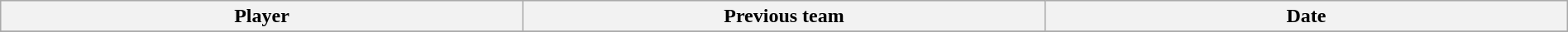<table class="wikitable" style="width:100%;">
<tr style="text-align:center; background:#ddd;">
<th style="width:33%;">Player</th>
<th style="width:33%;">Previous team</th>
<th style="width:33%;">Date</th>
</tr>
<tr>
</tr>
</table>
